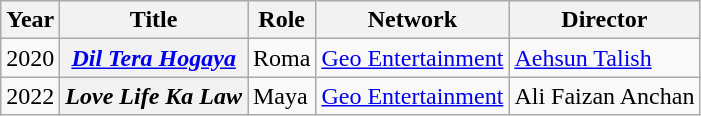<table class="wikitable sortable plainrowheaders">
<tr style="text-align:center;">
<th scope="col">Year</th>
<th scope="col">Title</th>
<th scope="col">Role</th>
<th>Network</th>
<th>Director</th>
</tr>
<tr>
<td>2020</td>
<th scope=row><em><a href='#'>Dil Tera Hogaya</a></em></th>
<td>Roma</td>
<td><a href='#'>Geo Entertainment</a></td>
<td><a href='#'>Aehsun Talish</a></td>
</tr>
<tr>
<td>2022</td>
<th scope=row><em>Love Life Ka Law</em></th>
<td>Maya</td>
<td><a href='#'>Geo Entertainment</a></td>
<td>Ali Faizan Anchan</td>
</tr>
</table>
